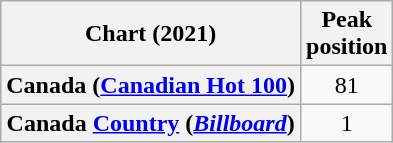<table class="wikitable sortable plainrowheaders" style="text-align:center;">
<tr>
<th>Chart (2021)</th>
<th>Peak <br> position</th>
</tr>
<tr>
<th scope="row">Canada (<a href='#'>Canadian Hot 100</a>)</th>
<td>81</td>
</tr>
<tr>
<th scope="row">Canada <a href='#'>Country</a> (<a href='#'><em>Billboard</em></a>)</th>
<td>1</td>
</tr>
</table>
